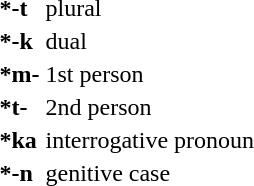<table>
<tr>
<td><strong>*-t</strong></td>
<td>plural</td>
</tr>
<tr>
<td><strong>*-k</strong></td>
<td>dual</td>
</tr>
<tr>
<td><strong>*m-</strong></td>
<td>1st person</td>
</tr>
<tr>
<td><strong>*t-</strong></td>
<td>2nd person</td>
</tr>
<tr>
<td><strong>*ka</strong></td>
<td>interrogative pronoun</td>
</tr>
<tr>
<td><strong>*-n</strong></td>
<td>genitive case</td>
</tr>
</table>
